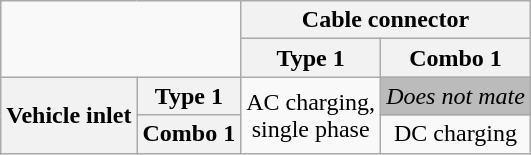<table class="wikitable" style="text-align:center;font-size:100%;float:left;">
<tr>
<td rowspan=2 colspan=2> </td>
<th colspan=2>Cable connector</th>
</tr>
<tr>
<th>Type 1</th>
<th>Combo 1</th>
</tr>
<tr>
<th rowspan=2>Vehicle inlet</th>
<th>Type 1</th>
<td rowspan=2>AC charging,<br>single phase</td>
<td style="background:#bbb;"><em>Does not mate</em></td>
</tr>
<tr>
<th>Combo 1</th>
<td>DC charging</td>
</tr>
</table>
